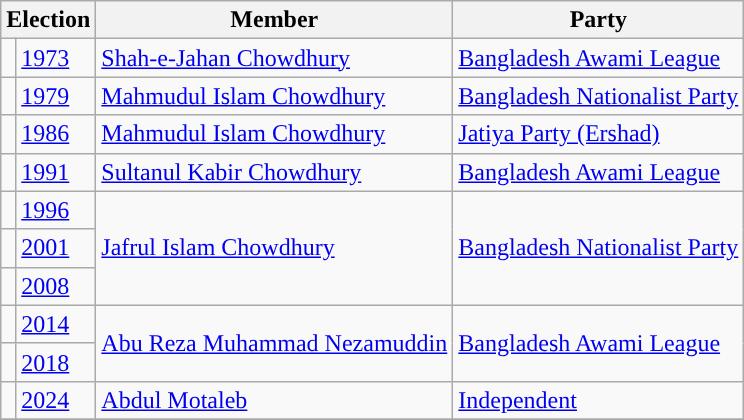<table class="wikitable">
<tr>
<th colspan="2">Election</th>
<th>Member</th>
<th>Party</th>
</tr>
<tr>
<td style="background-color:"></td>
<td><a href='#'>1973</a></td>
<td><a href='#'>Shah-e-Jahan Chowdhury</a></td>
<td><a href='#'>Bangladesh Awami League</a></td>
</tr>
<tr>
<td style="background-color:"></td>
<td><a href='#'>1979</a></td>
<td><a href='#'>Mahmudul Islam Chowdhury</a></td>
<td><a href='#'>Bangladesh Nationalist Party</a></td>
</tr>
<tr>
<td style="background-color:"></td>
<td><a href='#'>1986</a></td>
<td><a href='#'>Mahmudul Islam Chowdhury</a></td>
<td><a href='#'>Jatiya Party (Ershad)</a></td>
</tr>
<tr>
<td style="background-color:"></td>
<td><a href='#'>1991</a></td>
<td><a href='#'>Sultanul Kabir Chowdhury</a></td>
<td><a href='#'>Bangladesh Awami League</a></td>
</tr>
<tr>
<td style="background-color:"></td>
<td><a href='#'>1996</a></td>
<td rowspan="3"><a href='#'>Jafrul Islam Chowdhury</a></td>
<td rowspan="3"><a href='#'>Bangladesh Nationalist Party</a></td>
</tr>
<tr>
<td style="background-color:"></td>
<td><a href='#'>2001</a></td>
</tr>
<tr>
<td style="background-color:"></td>
<td><a href='#'>2008</a></td>
</tr>
<tr>
<td style="background-color:"></td>
<td><a href='#'>2014</a></td>
<td rowspan="2"><a href='#'>Abu Reza Muhammad Nezamuddin</a></td>
<td rowspan="2"><a href='#'>Bangladesh Awami League</a></td>
</tr>
<tr>
<td style="background-color:"></td>
<td><a href='#'>2018</a></td>
</tr>
<tr>
<td style="background-color:"></td>
<td><a href='#'>2024</a></td>
<td><a href='#'>Abdul Motaleb</a></td>
<td><a href='#'>Independent</a></td>
</tr>
<tr>
</tr>
</table>
